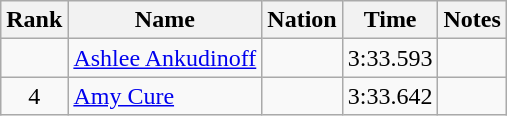<table class="wikitable sortable" style="text-align:center">
<tr>
<th>Rank</th>
<th>Name</th>
<th>Nation</th>
<th>Time</th>
<th>Notes</th>
</tr>
<tr>
<td></td>
<td align=left><a href='#'>Ashlee Ankudinoff</a></td>
<td align=left></td>
<td>3:33.593</td>
<td></td>
</tr>
<tr>
<td>4</td>
<td align=left><a href='#'>Amy Cure</a></td>
<td align=left></td>
<td>3:33.642</td>
<td></td>
</tr>
</table>
